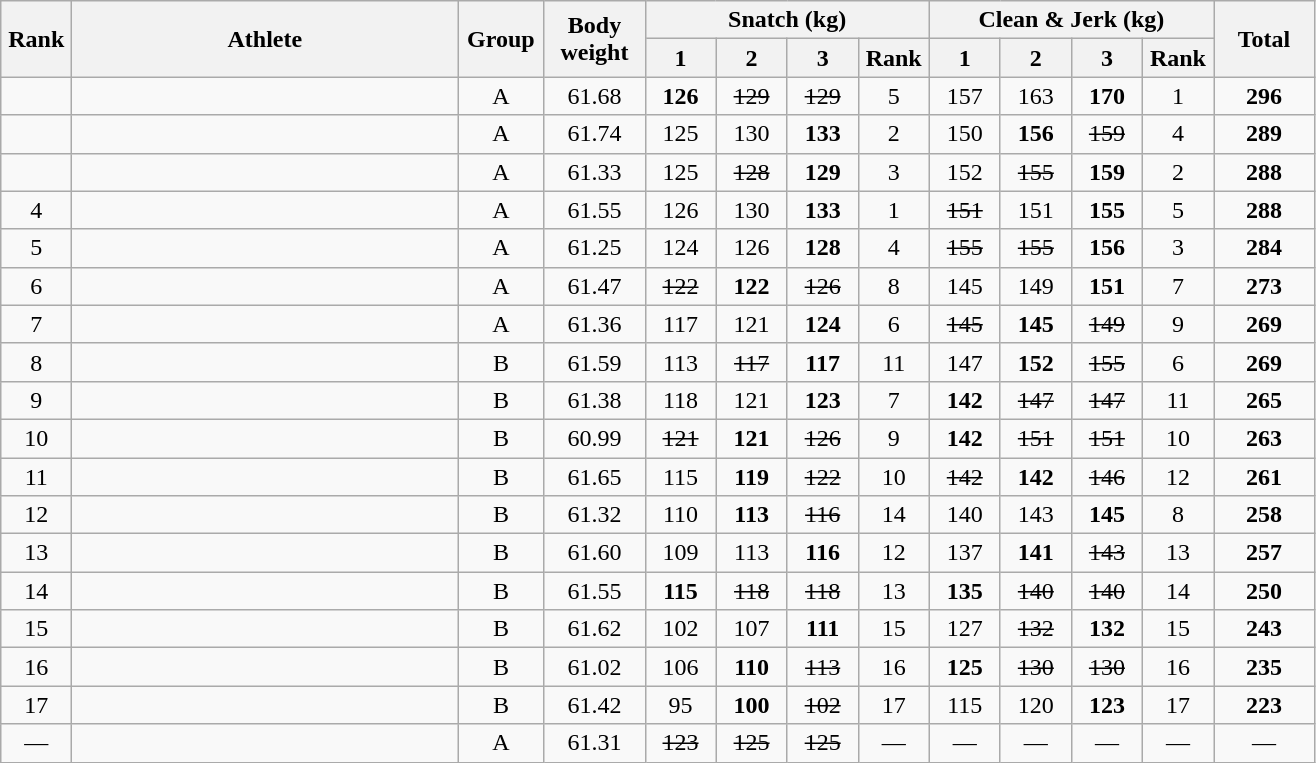<table class = "wikitable" style="text-align:center;">
<tr>
<th rowspan=2 width=40>Rank</th>
<th rowspan=2 width=250>Athlete</th>
<th rowspan=2 width=50>Group</th>
<th rowspan=2 width=60>Body weight</th>
<th colspan=4>Snatch (kg)</th>
<th colspan=4>Clean & Jerk (kg)</th>
<th rowspan=2 width=60>Total</th>
</tr>
<tr>
<th width=40>1</th>
<th width=40>2</th>
<th width=40>3</th>
<th width=40>Rank</th>
<th width=40>1</th>
<th width=40>2</th>
<th width=40>3</th>
<th width=40>Rank</th>
</tr>
<tr>
<td></td>
<td align=left></td>
<td>A</td>
<td>61.68</td>
<td><strong>126</strong></td>
<td><s>129</s></td>
<td><s>129</s></td>
<td>5</td>
<td>157</td>
<td>163</td>
<td><strong>170</strong></td>
<td>1</td>
<td><strong>296</strong></td>
</tr>
<tr>
<td></td>
<td align=left></td>
<td>A</td>
<td>61.74</td>
<td>125</td>
<td>130</td>
<td><strong>133</strong></td>
<td>2</td>
<td>150</td>
<td><strong>156</strong></td>
<td><s>159</s></td>
<td>4</td>
<td><strong>289</strong></td>
</tr>
<tr>
<td></td>
<td align=left></td>
<td>A</td>
<td>61.33</td>
<td>125</td>
<td><s>128</s></td>
<td><strong>129</strong></td>
<td>3</td>
<td>152</td>
<td><s>155</s></td>
<td><strong>159</strong></td>
<td>2</td>
<td><strong>288</strong></td>
</tr>
<tr>
<td>4</td>
<td align=left></td>
<td>A</td>
<td>61.55</td>
<td>126</td>
<td>130</td>
<td><strong>133</strong></td>
<td>1</td>
<td><s>151</s></td>
<td>151</td>
<td><strong>155</strong></td>
<td>5</td>
<td><strong>288</strong></td>
</tr>
<tr>
<td>5</td>
<td align=left></td>
<td>A</td>
<td>61.25</td>
<td>124</td>
<td>126</td>
<td><strong>128</strong></td>
<td>4</td>
<td><s>155</s></td>
<td><s>155</s></td>
<td><strong>156</strong></td>
<td>3</td>
<td><strong>284</strong></td>
</tr>
<tr>
<td>6</td>
<td align=left></td>
<td>A</td>
<td>61.47</td>
<td><s>122</s></td>
<td><strong>122</strong></td>
<td><s>126</s></td>
<td>8</td>
<td>145</td>
<td>149</td>
<td><strong>151</strong></td>
<td>7</td>
<td><strong>273</strong></td>
</tr>
<tr>
<td>7</td>
<td align=left></td>
<td>A</td>
<td>61.36</td>
<td>117</td>
<td>121</td>
<td><strong>124</strong></td>
<td>6</td>
<td><s>145</s></td>
<td><strong>145</strong></td>
<td><s>149</s></td>
<td>9</td>
<td><strong>269</strong></td>
</tr>
<tr>
<td>8</td>
<td align=left></td>
<td>B</td>
<td>61.59</td>
<td>113</td>
<td><s>117</s></td>
<td><strong>117</strong></td>
<td>11</td>
<td>147</td>
<td><strong>152</strong></td>
<td><s>155</s></td>
<td>6</td>
<td><strong>269</strong></td>
</tr>
<tr>
<td>9</td>
<td align=left></td>
<td>B</td>
<td>61.38</td>
<td>118</td>
<td>121</td>
<td><strong>123</strong></td>
<td>7</td>
<td><strong>142</strong></td>
<td><s>147</s></td>
<td><s>147</s></td>
<td>11</td>
<td><strong>265</strong></td>
</tr>
<tr>
<td>10</td>
<td align=left></td>
<td>B</td>
<td>60.99</td>
<td><s>121</s></td>
<td><strong>121</strong></td>
<td><s>126</s></td>
<td>9</td>
<td><strong>142</strong></td>
<td><s>151</s></td>
<td><s>151</s></td>
<td>10</td>
<td><strong>263</strong></td>
</tr>
<tr>
<td>11</td>
<td align=left></td>
<td>B</td>
<td>61.65</td>
<td>115</td>
<td><strong>119</strong></td>
<td><s>122</s></td>
<td>10</td>
<td><s>142</s></td>
<td><strong>142</strong></td>
<td><s>146</s></td>
<td>12</td>
<td><strong>261</strong></td>
</tr>
<tr>
<td>12</td>
<td align=left></td>
<td>B</td>
<td>61.32</td>
<td>110</td>
<td><strong>113</strong></td>
<td><s>116</s></td>
<td>14</td>
<td>140</td>
<td>143</td>
<td><strong>145</strong></td>
<td>8</td>
<td><strong>258</strong></td>
</tr>
<tr>
<td>13</td>
<td align=left></td>
<td>B</td>
<td>61.60</td>
<td>109</td>
<td>113</td>
<td><strong>116</strong></td>
<td>12</td>
<td>137</td>
<td><strong>141</strong></td>
<td><s>143</s></td>
<td>13</td>
<td><strong>257</strong></td>
</tr>
<tr>
<td>14</td>
<td align=left></td>
<td>B</td>
<td>61.55</td>
<td><strong>115</strong></td>
<td><s>118</s></td>
<td><s>118</s></td>
<td>13</td>
<td><strong>135</strong></td>
<td><s>140</s></td>
<td><s>140</s></td>
<td>14</td>
<td><strong>250</strong></td>
</tr>
<tr>
<td>15</td>
<td align=left></td>
<td>B</td>
<td>61.62</td>
<td>102</td>
<td>107</td>
<td><strong>111</strong></td>
<td>15</td>
<td>127</td>
<td><s>132</s></td>
<td><strong>132</strong></td>
<td>15</td>
<td><strong>243</strong></td>
</tr>
<tr>
<td>16</td>
<td align=left></td>
<td>B</td>
<td>61.02</td>
<td>106</td>
<td><strong>110</strong></td>
<td><s>113</s></td>
<td>16</td>
<td><strong>125</strong></td>
<td><s>130</s></td>
<td><s>130</s></td>
<td>16</td>
<td><strong>235</strong></td>
</tr>
<tr>
<td>17</td>
<td align=left></td>
<td>B</td>
<td>61.42</td>
<td>95</td>
<td><strong>100</strong></td>
<td><s>102</s></td>
<td>17</td>
<td>115</td>
<td>120</td>
<td><strong>123</strong></td>
<td>17</td>
<td><strong>223</strong></td>
</tr>
<tr>
<td>—</td>
<td align=left></td>
<td>A</td>
<td>61.31</td>
<td><s>123</s></td>
<td><s>125</s></td>
<td><s>125</s></td>
<td>—</td>
<td>—</td>
<td>—</td>
<td>—</td>
<td>—</td>
<td>—</td>
</tr>
</table>
